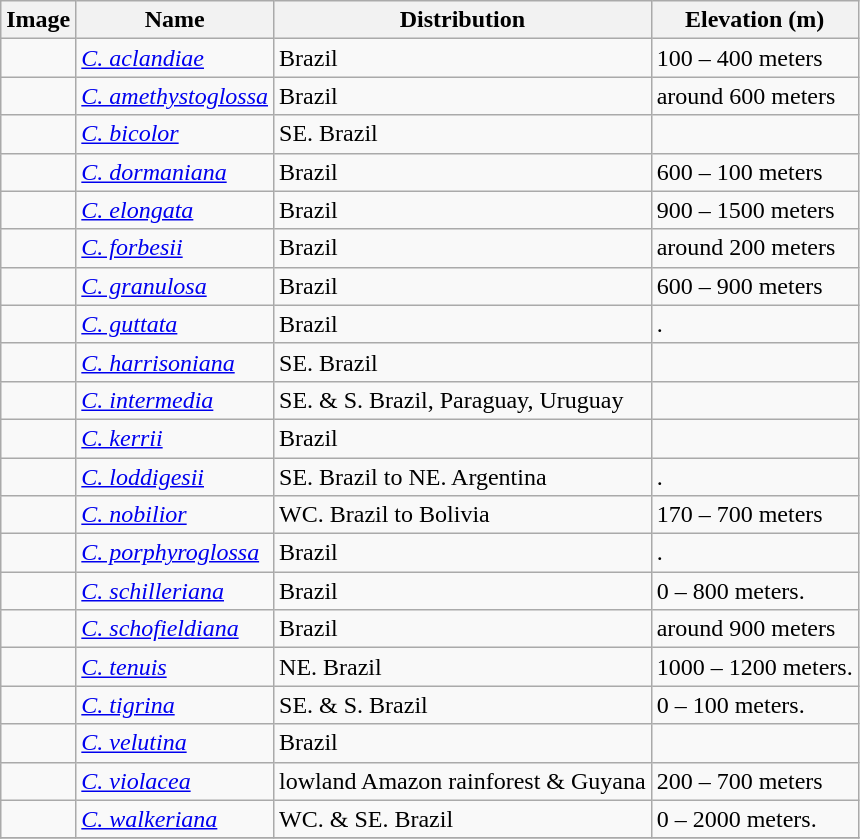<table class="wikitable collapsible">
<tr>
<th>Image</th>
<th>Name</th>
<th>Distribution</th>
<th>Elevation (m)</th>
</tr>
<tr>
<td></td>
<td><em><a href='#'>C. aclandiae</a></em></td>
<td>Brazil</td>
<td>100 – 400 meters</td>
</tr>
<tr>
<td></td>
<td><em><a href='#'>C. amethystoglossa</a></em></td>
<td>Brazil</td>
<td>around 600 meters</td>
</tr>
<tr>
<td></td>
<td><em><a href='#'>C. bicolor</a></em></td>
<td>SE. Brazil</td>
<td></td>
</tr>
<tr>
<td></td>
<td><em><a href='#'>C. dormaniana</a></em></td>
<td>Brazil</td>
<td>600 – 100 meters</td>
</tr>
<tr>
<td></td>
<td><em><a href='#'>C. elongata</a></em></td>
<td>Brazil</td>
<td>900 – 1500 meters</td>
</tr>
<tr>
<td></td>
<td><em><a href='#'>C. forbesii</a></em></td>
<td>Brazil</td>
<td>around 200 meters</td>
</tr>
<tr>
<td></td>
<td><em><a href='#'>C. granulosa</a></em></td>
<td>Brazil</td>
<td>600 – 900 meters</td>
</tr>
<tr>
<td></td>
<td><em><a href='#'>C. guttata</a></em></td>
<td>Brazil</td>
<td>.</td>
</tr>
<tr>
<td></td>
<td><em><a href='#'>C. harrisoniana</a></em></td>
<td>SE. Brazil</td>
<td></td>
</tr>
<tr>
<td></td>
<td><em><a href='#'>C. intermedia</a></em></td>
<td>SE. & S. Brazil, Paraguay, Uruguay</td>
<td></td>
</tr>
<tr>
<td></td>
<td><em><a href='#'>C. kerrii</a></em></td>
<td>Brazil</td>
<td></td>
</tr>
<tr>
<td></td>
<td><em><a href='#'>C. loddigesii</a></em></td>
<td>SE. Brazil to NE. Argentina</td>
<td>.</td>
</tr>
<tr>
<td></td>
<td><em><a href='#'>C. nobilior</a></em></td>
<td>WC. Brazil to Bolivia</td>
<td>170 – 700 meters</td>
</tr>
<tr>
<td></td>
<td><em><a href='#'>C. porphyroglossa</a></em></td>
<td>Brazil</td>
<td>.</td>
</tr>
<tr>
<td></td>
<td><em><a href='#'>C. schilleriana</a></em></td>
<td>Brazil</td>
<td>0 – 800 meters.</td>
</tr>
<tr>
<td></td>
<td><em><a href='#'>C. schofieldiana</a></em></td>
<td>Brazil</td>
<td>around 900 meters</td>
</tr>
<tr>
<td></td>
<td><em><a href='#'>C. tenuis</a></em></td>
<td>NE. Brazil</td>
<td>1000 – 1200 meters.</td>
</tr>
<tr>
<td></td>
<td><em><a href='#'>C. tigrina</a></em></td>
<td>SE. & S. Brazil</td>
<td>0 – 100 meters.</td>
</tr>
<tr>
<td></td>
<td><em><a href='#'>C. velutina</a></em></td>
<td>Brazil</td>
<td></td>
</tr>
<tr>
<td></td>
<td><em><a href='#'>C. violacea</a></em></td>
<td>lowland Amazon rainforest & Guyana</td>
<td>200 – 700 meters</td>
</tr>
<tr>
<td></td>
<td><em><a href='#'>C. walkeriana</a></em></td>
<td>WC. & SE. Brazil</td>
<td>0 – 2000 meters.</td>
</tr>
<tr>
</tr>
</table>
